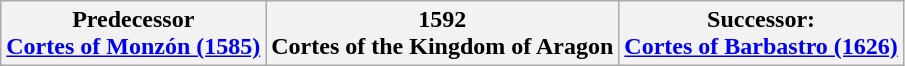<table class="wikitable">
<tr>
<th>Predecessor<br><a href='#'>Cortes of Monzón (1585)</a></th>
<th>1592<br>Cortes of the Kingdom of Aragon</th>
<th>Successor:<br><a href='#'>Cortes of Barbastro (1626)</a></th>
</tr>
</table>
